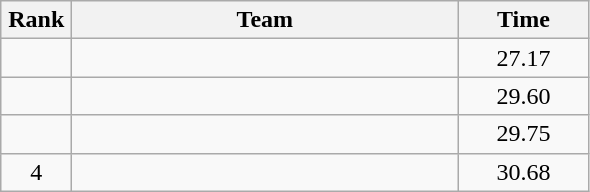<table class=wikitable style="text-align:center">
<tr>
<th width=40>Rank</th>
<th width=250>Team</th>
<th width=80>Time</th>
</tr>
<tr>
<td></td>
<td align=left></td>
<td>27.17</td>
</tr>
<tr>
<td></td>
<td align=left></td>
<td>29.60</td>
</tr>
<tr>
<td></td>
<td align=left></td>
<td>29.75</td>
</tr>
<tr>
<td>4</td>
<td align=left></td>
<td>30.68</td>
</tr>
</table>
